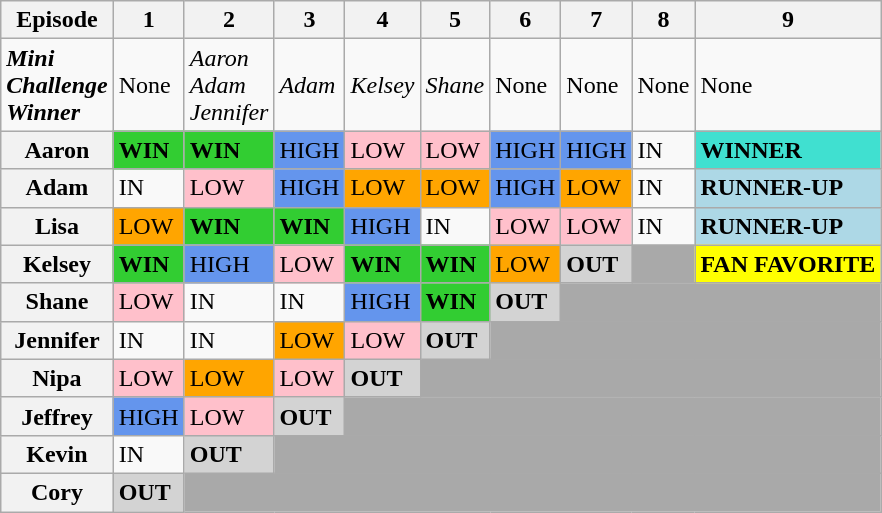<table class="wikitable" align=>
<tr>
<th>Episode</th>
<th>1</th>
<th>2</th>
<th>3</th>
<th>4</th>
<th>5</th>
<th>6</th>
<th>7</th>
<th>8</th>
<th>9</th>
</tr>
<tr>
<td><strong><em>Mini</em></strong><br><strong><em>Challenge</em></strong><br><strong><em>Winner</em></strong></td>
<td>None</td>
<td><em>Aaron</em><br><em>Adam</em><br><em>Jennifer</em></td>
<td><em>Adam</em></td>
<td><em>Kelsey</em></td>
<td><em>Shane</em></td>
<td>None</td>
<td>None</td>
<td>None</td>
<td>None</td>
</tr>
<tr>
<th>Aaron</th>
<td style="background:limegreen;"><strong>WIN</strong></td>
<td style="background:limegreen;"><strong>WIN</strong></td>
<td style="background:cornflowerblue;">HIGH</td>
<td style="background:pink;">LOW</td>
<td style="background:pink;">LOW</td>
<td style="background:cornflowerblue;">HIGH</td>
<td style="background:cornflowerblue;">HIGH</td>
<td style="background:offwhite;">IN</td>
<td style="background:turquoise;"><strong>WINNER</strong></td>
</tr>
<tr>
<th>Adam</th>
<td style="background:offwhite;">IN</td>
<td style="background:pink;">LOW</td>
<td style="background:cornflowerblue;">HIGH</td>
<td style="background:orange;">LOW</td>
<td style="background:orange;">LOW</td>
<td style="background:cornflowerblue;">HIGH</td>
<td style="background:orange;">LOW</td>
<td style="background:offwhite;">IN</td>
<td style="background:lightblue;"><strong>RUNNER-UP</strong></td>
</tr>
<tr>
<th>Lisa</th>
<td style="background:orange;">LOW</td>
<td style="background:limegreen;"><strong>WIN</strong></td>
<td style="background:limegreen;"><strong>WIN</strong></td>
<td style="background:cornflowerblue;">HIGH</td>
<td style="background:offwhite;">IN</td>
<td style="background:pink;">LOW</td>
<td style="background:pink;">LOW</td>
<td style="background:offwhite;">IN</td>
<td style="background:lightblue;"><strong>RUNNER-UP</strong></td>
</tr>
<tr>
<th>Kelsey</th>
<td style="background:limegreen;"><strong>WIN</strong></td>
<td style="background:cornflowerblue;">HIGH</td>
<td style="background:pink;">LOW</td>
<td style="background:limegreen;"><strong>WIN</strong></td>
<td style="background:limegreen;"><strong>WIN</strong></td>
<td style="background:orange;">LOW</td>
<td style="background:lightgray;"><strong>OUT</strong></td>
<td style="background:darkgray;"></td>
<td style="background:yellow;"><strong>FAN FAVORITE</strong></td>
</tr>
<tr>
<th>Shane</th>
<td style="background:pink;">LOW</td>
<td style="background:offwhite;">IN</td>
<td style="background:offwhite;">IN</td>
<td style="background:cornflowerblue;">HIGH</td>
<td style="background:limegreen;"><strong>WIN</strong></td>
<td style="background:lightgray;"><strong>OUT</strong></td>
<td colspan=3 style="background:darkgray;"></td>
</tr>
<tr>
<th>Jennifer</th>
<td style="background:offwhite;">IN</td>
<td style="background:offwhite;">IN</td>
<td style="background:orange;">LOW</td>
<td style="background:pink;">LOW</td>
<td style="background:lightgray;"><strong>OUT</strong></td>
<td colspan=4 style="background:darkgray;"></td>
</tr>
<tr>
<th>Nipa</th>
<td style="background:pink;">LOW</td>
<td style="background:orange;">LOW</td>
<td style="background:pink;">LOW</td>
<td style="background:lightgray;"><strong>OUT</strong></td>
<td colspan=5 style="background:darkgray;"></td>
</tr>
<tr>
<th>Jeffrey</th>
<td style="background:cornflowerblue;">HIGH</td>
<td style="background:pink;">LOW</td>
<td style="background:lightgray;"><strong>OUT</strong></td>
<td colspan=6 style="background:darkgray;"></td>
</tr>
<tr>
<th>Kevin</th>
<td style="background:offwhite;">IN</td>
<td style="background:lightgray;"><strong>OUT</strong></td>
<td colspan=7 style="background:darkgray;"></td>
</tr>
<tr>
<th>Cory</th>
<td style="background:lightgray;"><strong>OUT</strong></td>
<td colspan=8 style="background:darkgray;"></td>
</tr>
</table>
